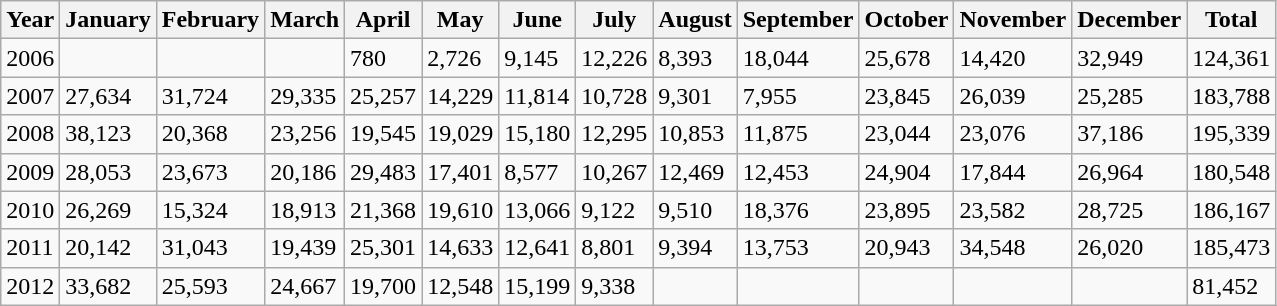<table class="wikitable">
<tr>
<th>Year</th>
<th>January</th>
<th>February</th>
<th>March</th>
<th>April</th>
<th>May</th>
<th>June</th>
<th>July</th>
<th>August</th>
<th>September</th>
<th>October</th>
<th>November</th>
<th>December</th>
<th>Total</th>
</tr>
<tr>
<td>2006</td>
<td></td>
<td></td>
<td></td>
<td>780</td>
<td>2,726</td>
<td>9,145</td>
<td>12,226</td>
<td>8,393</td>
<td>18,044</td>
<td>25,678</td>
<td>14,420</td>
<td>32,949</td>
<td>124,361</td>
</tr>
<tr>
<td>2007</td>
<td>27,634</td>
<td>31,724</td>
<td>29,335</td>
<td>25,257</td>
<td>14,229</td>
<td>11,814</td>
<td>10,728</td>
<td>9,301</td>
<td>7,955</td>
<td>23,845</td>
<td>26,039</td>
<td>25,285</td>
<td>183,788</td>
</tr>
<tr>
<td>2008</td>
<td>38,123</td>
<td>20,368</td>
<td>23,256</td>
<td>19,545</td>
<td>19,029</td>
<td>15,180</td>
<td>12,295</td>
<td>10,853</td>
<td>11,875</td>
<td>23,044</td>
<td>23,076</td>
<td>37,186</td>
<td>195,339</td>
</tr>
<tr>
<td>2009</td>
<td>28,053</td>
<td>23,673</td>
<td>20,186</td>
<td>29,483</td>
<td>17,401</td>
<td>8,577</td>
<td>10,267</td>
<td>12,469</td>
<td>12,453</td>
<td>24,904</td>
<td>17,844</td>
<td>26,964</td>
<td>180,548</td>
</tr>
<tr>
<td>2010</td>
<td>26,269</td>
<td>15,324</td>
<td>18,913</td>
<td>21,368</td>
<td>19,610</td>
<td>13,066</td>
<td>9,122</td>
<td>9,510</td>
<td>18,376</td>
<td>23,895</td>
<td>23,582</td>
<td>28,725</td>
<td>186,167</td>
</tr>
<tr>
<td>2011</td>
<td>20,142</td>
<td>31,043</td>
<td>19,439</td>
<td>25,301</td>
<td>14,633</td>
<td>12,641</td>
<td>8,801</td>
<td>9,394</td>
<td>13,753</td>
<td>20,943</td>
<td>34,548</td>
<td>26,020</td>
<td>185,473</td>
</tr>
<tr>
<td>2012</td>
<td>33,682</td>
<td>25,593</td>
<td>24,667</td>
<td>19,700</td>
<td>12,548</td>
<td>15,199</td>
<td>9,338</td>
<td></td>
<td></td>
<td></td>
<td></td>
<td></td>
<td>81,452</td>
</tr>
</table>
